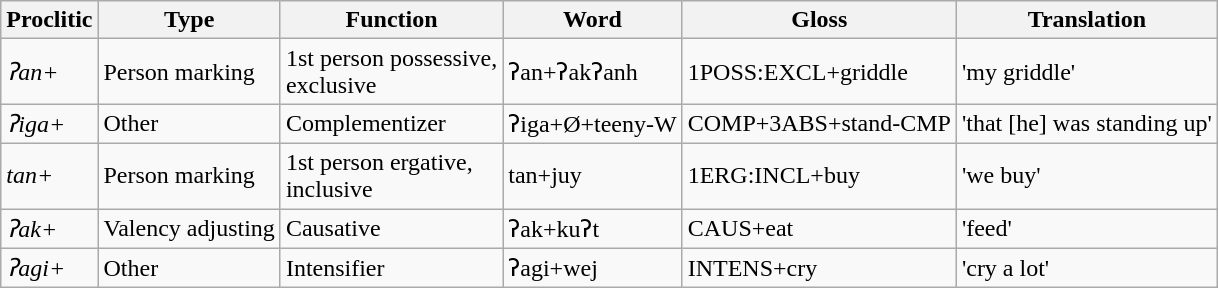<table class="wikitable">
<tr>
<th>Proclitic</th>
<th>Type</th>
<th>Function</th>
<th>Word</th>
<th>Gloss</th>
<th>Translation</th>
</tr>
<tr>
<td><em>ʔan+</em></td>
<td>Person marking</td>
<td>1st person possessive,<br>exclusive</td>
<td>ʔan+ʔakʔanh</td>
<td>1POSS:EXCL+griddle</td>
<td>'my griddle'</td>
</tr>
<tr>
<td><em>ʔiga+</em></td>
<td>Other</td>
<td>Complementizer</td>
<td>ʔiga+Ø+teeny-W</td>
<td>COMP+3ABS+stand-CMP</td>
<td>'that [he] was standing up'</td>
</tr>
<tr>
<td><em>tan+</em></td>
<td>Person marking</td>
<td>1st person ergative,<br>inclusive</td>
<td>tan+juy</td>
<td>1ERG:INCL+buy</td>
<td>'we buy'</td>
</tr>
<tr>
<td><em>ʔak+</em></td>
<td>Valency adjusting</td>
<td>Causative</td>
<td>ʔak+kuʔt</td>
<td>CAUS+eat</td>
<td>'feed'</td>
</tr>
<tr>
<td><em>ʔagi+</em></td>
<td>Other</td>
<td>Intensifier</td>
<td>ʔagi+wej</td>
<td>INTENS+cry</td>
<td>'cry a lot'</td>
</tr>
</table>
